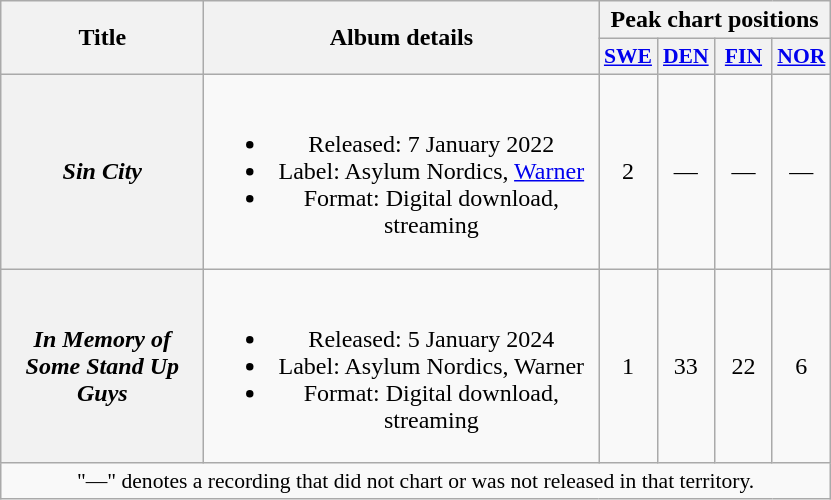<table class="wikitable plainrowheaders" style="text-align:center;">
<tr>
<th scope="col" rowspan="2" style="width:8em;">Title</th>
<th scope="col" rowspan="2" style="width:16em;">Album details</th>
<th scope="col" colspan="4">Peak chart positions</th>
</tr>
<tr>
<th scope="col" style="width:2.2em;font-size:90%;"><a href='#'>SWE</a><br></th>
<th scope="col" style="width:2.2em;font-size:90%;"><a href='#'>DEN</a><br></th>
<th scope="col" style="width:2.2em;font-size:90%;"><a href='#'>FIN</a><br></th>
<th scope="col" style="width:2.2em;font-size:90%;"><a href='#'>NOR</a><br></th>
</tr>
<tr>
<th scope="row"><em>Sin City</em></th>
<td><br><ul><li>Released: 7 January 2022</li><li>Label: Asylum Nordics, <a href='#'>Warner</a></li><li>Format: Digital download, streaming</li></ul></td>
<td>2</td>
<td>—</td>
<td>—</td>
<td>—</td>
</tr>
<tr>
<th scope="row"><em>In Memory of Some Stand Up Guys</em></th>
<td><br><ul><li>Released: 5 January 2024</li><li>Label: Asylum Nordics, Warner</li><li>Format: Digital download, streaming</li></ul></td>
<td>1</td>
<td>33</td>
<td>22</td>
<td>6</td>
</tr>
<tr>
<td colspan="14" style="font-size:90%">"—" denotes a recording that did not chart or was not released in that territory.</td>
</tr>
</table>
